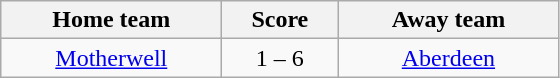<table class="wikitable" style="text-align: center">
<tr>
<th width=140>Home team</th>
<th width=70>Score</th>
<th width=140>Away team</th>
</tr>
<tr>
<td><a href='#'>Motherwell</a></td>
<td>1 – 6</td>
<td><a href='#'>Aberdeen</a></td>
</tr>
</table>
